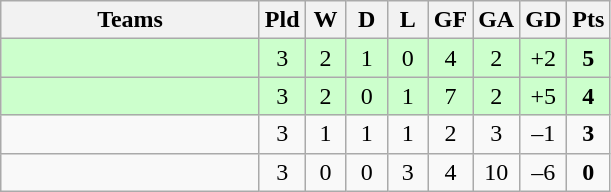<table class="wikitable" style="text-align: center;">
<tr>
<th width=165>Teams</th>
<th width=20>Pld</th>
<th width=20>W</th>
<th width=20>D</th>
<th width=20>L</th>
<th width=20>GF</th>
<th width=20>GA</th>
<th width=20>GD</th>
<th width=20>Pts</th>
</tr>
<tr align=center style="background:#ccffcc;">
<td style="text-align:left;"></td>
<td>3</td>
<td>2</td>
<td>1</td>
<td>0</td>
<td>4</td>
<td>2</td>
<td>+2</td>
<td><strong>5</strong></td>
</tr>
<tr align=center style="background:#ccffcc;">
<td style="text-align:left;"></td>
<td>3</td>
<td>2</td>
<td>0</td>
<td>1</td>
<td>7</td>
<td>2</td>
<td>+5</td>
<td><strong>4</strong></td>
</tr>
<tr align=center>
<td style="text-align:left;"></td>
<td>3</td>
<td>1</td>
<td>1</td>
<td>1</td>
<td>2</td>
<td>3</td>
<td>–1</td>
<td><strong>3</strong></td>
</tr>
<tr align=center>
<td style="text-align:left;"></td>
<td>3</td>
<td>0</td>
<td>0</td>
<td>3</td>
<td>4</td>
<td>10</td>
<td>–6</td>
<td><strong>0</strong></td>
</tr>
</table>
